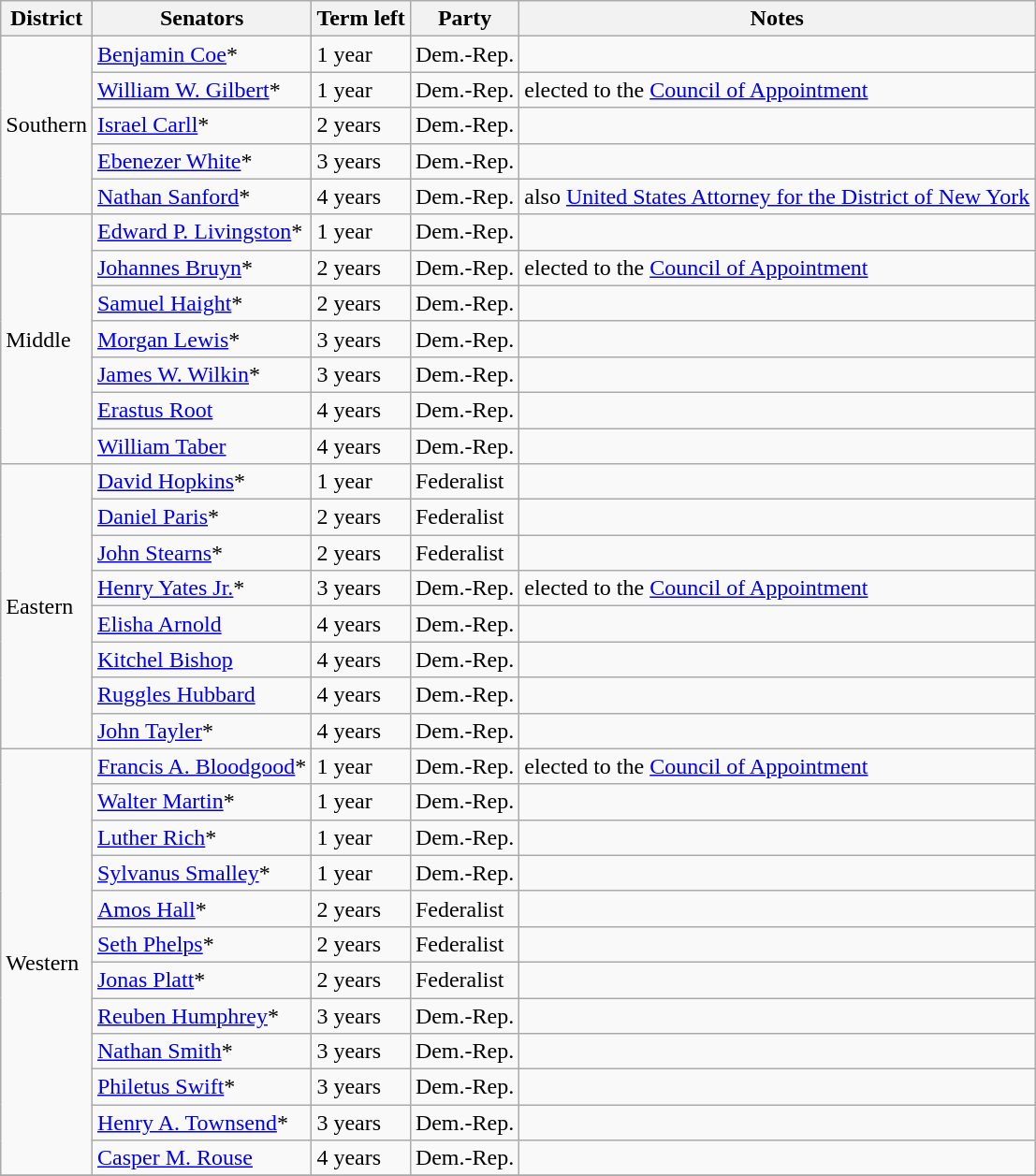<table class=wikitable>
<tr>
<th>District</th>
<th>Senators</th>
<th>Term left</th>
<th>Party</th>
<th>Notes</th>
</tr>
<tr>
<td rowspan="5">Southern</td>
<td><a href='#'>Benjamin Coe</a>*</td>
<td>1 year</td>
<td>Dem.-Rep.</td>
<td></td>
</tr>
<tr>
<td><a href='#'>William W. Gilbert</a>*</td>
<td>1 year</td>
<td>Dem.-Rep.</td>
<td>elected to the <a href='#'>Council of Appointment</a></td>
</tr>
<tr>
<td><a href='#'>Israel Carll</a>*</td>
<td>2 years</td>
<td>Dem.-Rep.</td>
<td></td>
</tr>
<tr>
<td><a href='#'>Ebenezer White</a>*</td>
<td>3 years</td>
<td>Dem.-Rep.</td>
<td></td>
</tr>
<tr>
<td><a href='#'>Nathan Sanford</a>*</td>
<td>4 years</td>
<td>Dem.-Rep.</td>
<td>also <a href='#'>United States Attorney for the District of New York</a></td>
</tr>
<tr>
<td rowspan="7">Middle</td>
<td><a href='#'>Edward P. Livingston</a>*</td>
<td>1 year</td>
<td>Dem.-Rep.</td>
<td></td>
</tr>
<tr>
<td><a href='#'>Johannes Bruyn</a>*</td>
<td>2 years</td>
<td>Dem.-Rep.</td>
<td>elected to the <a href='#'>Council of Appointment</a></td>
</tr>
<tr>
<td><a href='#'>Samuel Haight</a>*</td>
<td>2 years</td>
<td>Dem.-Rep.</td>
<td></td>
</tr>
<tr>
<td><a href='#'>Morgan Lewis</a>*</td>
<td>3 years</td>
<td>Dem.-Rep.</td>
<td></td>
</tr>
<tr>
<td><a href='#'>James W. Wilkin</a>*</td>
<td>3 years</td>
<td>Dem.-Rep.</td>
<td></td>
</tr>
<tr>
<td><a href='#'>Erastus Root</a></td>
<td>4 years</td>
<td>Dem.-Rep.</td>
<td></td>
</tr>
<tr>
<td><a href='#'>William Taber</a></td>
<td>4 years</td>
<td>Dem.-Rep.</td>
<td></td>
</tr>
<tr>
<td rowspan="8">Eastern</td>
<td><a href='#'>David Hopkins</a>*</td>
<td>1 year</td>
<td>Federalist</td>
<td></td>
</tr>
<tr>
<td><a href='#'>Daniel Paris</a>*</td>
<td>2 years</td>
<td>Federalist</td>
<td></td>
</tr>
<tr>
<td><a href='#'>John Stearns</a>*</td>
<td>2 years</td>
<td>Federalist</td>
<td></td>
</tr>
<tr>
<td><a href='#'>Henry Yates Jr.</a>*</td>
<td>3 years</td>
<td>Dem.-Rep.</td>
<td>elected to the <a href='#'>Council of Appointment</a></td>
</tr>
<tr>
<td><a href='#'>Elisha Arnold</a></td>
<td>4 years</td>
<td>Dem.-Rep.</td>
<td></td>
</tr>
<tr>
<td><a href='#'>Kitchel Bishop</a></td>
<td>4 years</td>
<td>Dem.-Rep.</td>
<td></td>
</tr>
<tr>
<td><a href='#'>Ruggles Hubbard</a></td>
<td>4 years</td>
<td>Dem.-Rep.</td>
<td></td>
</tr>
<tr>
<td><a href='#'>John Tayler</a>*</td>
<td>4 years</td>
<td>Dem.-Rep.</td>
<td></td>
</tr>
<tr>
<td rowspan="12">Western</td>
<td><a href='#'>Francis A. Bloodgood</a>*</td>
<td>1 year</td>
<td>Dem.-Rep.</td>
<td>elected to the <a href='#'>Council of Appointment</a></td>
</tr>
<tr>
<td><a href='#'>Walter Martin</a>*</td>
<td>1 year</td>
<td>Dem.-Rep.</td>
<td></td>
</tr>
<tr>
<td><a href='#'>Luther Rich</a>*</td>
<td>1 year</td>
<td>Dem.-Rep.</td>
<td></td>
</tr>
<tr>
<td><a href='#'>Sylvanus Smalley</a>*</td>
<td>1 year</td>
<td>Dem.-Rep.</td>
<td></td>
</tr>
<tr>
<td><a href='#'>Amos Hall</a>*</td>
<td>2 years</td>
<td>Federalist</td>
<td></td>
</tr>
<tr>
<td><a href='#'>Seth Phelps</a>*</td>
<td>2 years</td>
<td>Federalist</td>
<td></td>
</tr>
<tr>
<td><a href='#'>Jonas Platt</a>*</td>
<td>2 years</td>
<td>Federalist</td>
<td></td>
</tr>
<tr>
<td><a href='#'>Reuben Humphrey</a>*</td>
<td>3 years</td>
<td>Dem.-Rep.</td>
<td></td>
</tr>
<tr>
<td><a href='#'>Nathan Smith</a>*</td>
<td>3 years</td>
<td>Dem.-Rep.</td>
<td></td>
</tr>
<tr>
<td><a href='#'>Philetus Swift</a>*</td>
<td>3 years</td>
<td>Dem.-Rep.</td>
<td></td>
</tr>
<tr>
<td><a href='#'>Henry A. Townsend</a>*</td>
<td>3 years</td>
<td>Dem.-Rep.</td>
<td></td>
</tr>
<tr>
<td><a href='#'>Casper M. Rouse</a></td>
<td>4 years</td>
<td>Dem.-Rep.</td>
<td></td>
</tr>
<tr>
</tr>
</table>
